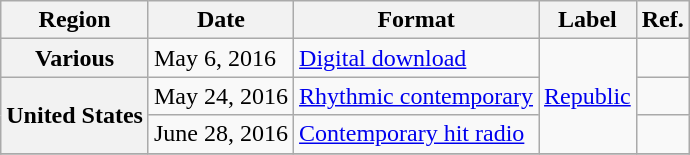<table class="wikitable plainrowheaders">
<tr>
<th scope="col">Region</th>
<th scope="col">Date</th>
<th scope="col">Format</th>
<th scope="col">Label</th>
<th scope="col">Ref.</th>
</tr>
<tr>
<th scope="row">Various</th>
<td>May 6, 2016</td>
<td><a href='#'>Digital download</a></td>
<td rowspan="3"><a href='#'>Republic</a></td>
<td align="center"></td>
</tr>
<tr>
<th scope="row" rowspan="2">United States</th>
<td>May 24, 2016</td>
<td><a href='#'>Rhythmic contemporary</a></td>
<td align="center"></td>
</tr>
<tr>
<td>June 28, 2016</td>
<td><a href='#'>Contemporary hit radio</a></td>
<td align="center"></td>
</tr>
<tr>
</tr>
</table>
